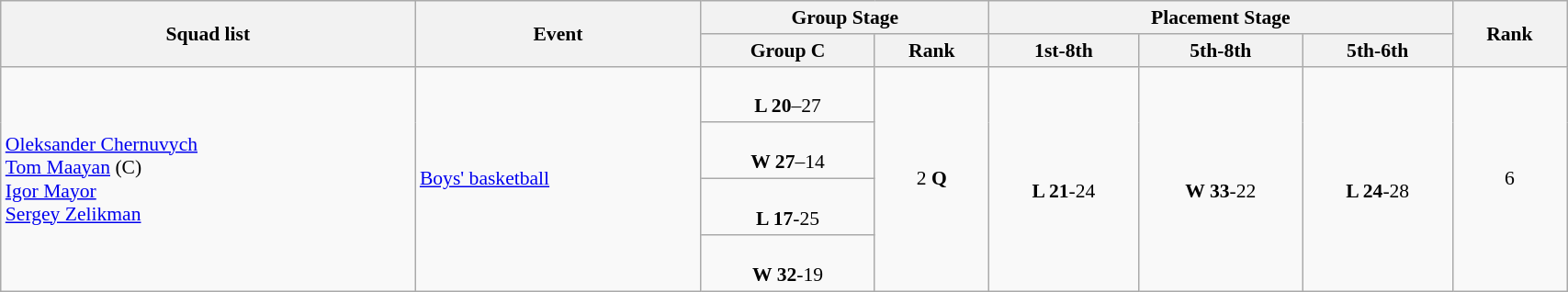<table class="wikitable" width="90%" style="text-align:left; font-size:90%">
<tr>
<th rowspan="2">Squad list</th>
<th rowspan="2">Event</th>
<th colspan="2">Group Stage</th>
<th colspan="3">Placement Stage</th>
<th rowspan="2">Rank</th>
</tr>
<tr>
<th>Group C</th>
<th>Rank</th>
<th>1st-8th</th>
<th>5th-8th</th>
<th>5th-6th</th>
</tr>
<tr align=center>
<td rowspan="4" align=left><a href='#'>Oleksander Chernuvych</a><br><a href='#'>Tom Maayan</a> (C)<br><a href='#'>Igor Mayor</a><br><a href='#'>Sergey Zelikman</a></td>
<td rowspan="4" align=left><a href='#'>Boys' basketball</a></td>
<td><br><strong>L 20</strong>–27</td>
<td rowspan="4" align=center>2 <strong>Q</strong></td>
<td rowspan="4"><br> <strong>L 21</strong>-24</td>
<td rowspan="4"><br> <strong>W 33</strong>-22</td>
<td rowspan="4"><br> <strong>L 24</strong>-28</td>
<td rowspan="4" align="center">6</td>
</tr>
<tr align=center>
<td><br><strong>W 27</strong>–14</td>
</tr>
<tr align=center>
<td><br><strong>L 17</strong>-25</td>
</tr>
<tr align=center>
<td><br><strong>W 32</strong>-19</td>
</tr>
</table>
